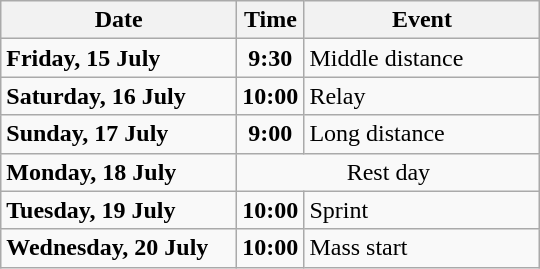<table class=wikitable>
<tr>
<th width=150>Date</th>
<th>Time</th>
<th width=150>Event</th>
</tr>
<tr>
<td><strong>Friday, 15 July</strong></td>
<td align=center><strong>9:30</strong></td>
<td>Middle distance</td>
</tr>
<tr>
<td><strong>Saturday, 16 July</strong></td>
<td align=center><strong>10:00</strong></td>
<td>Relay</td>
</tr>
<tr>
<td><strong>Sunday, 17 July</strong></td>
<td align=center><strong>9:00</strong></td>
<td>Long distance</td>
</tr>
<tr>
<td><strong>Monday, 18 July</strong></td>
<td colspan=2 align=center>Rest day</td>
</tr>
<tr>
<td><strong>Tuesday, 19 July</strong></td>
<td align=center><strong>10:00</strong></td>
<td>Sprint</td>
</tr>
<tr>
<td><strong>Wednesday, 20 July</strong></td>
<td align=center><strong>10:00</strong></td>
<td>Mass start</td>
</tr>
</table>
